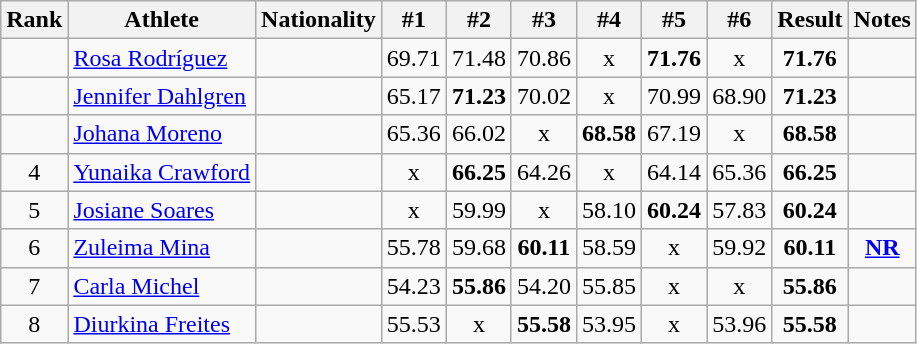<table class="wikitable sortable" style="text-align:center">
<tr>
<th>Rank</th>
<th>Athlete</th>
<th>Nationality</th>
<th>#1</th>
<th>#2</th>
<th>#3</th>
<th>#4</th>
<th>#5</th>
<th>#6</th>
<th>Result</th>
<th>Notes</th>
</tr>
<tr>
<td></td>
<td align="left"><a href='#'>Rosa Rodríguez</a></td>
<td align=left></td>
<td>69.71</td>
<td>71.48</td>
<td>70.86</td>
<td>x</td>
<td><strong>71.76</strong></td>
<td>x</td>
<td><strong>71.76</strong></td>
<td></td>
</tr>
<tr>
<td></td>
<td align="left"><a href='#'>Jennifer Dahlgren</a></td>
<td align=left></td>
<td>65.17</td>
<td><strong>71.23</strong></td>
<td>70.02</td>
<td>x</td>
<td>70.99</td>
<td>68.90</td>
<td><strong>71.23</strong></td>
<td></td>
</tr>
<tr>
<td></td>
<td align="left"><a href='#'>Johana Moreno</a></td>
<td align=left></td>
<td>65.36</td>
<td>66.02</td>
<td>x</td>
<td><strong>68.58</strong></td>
<td>67.19</td>
<td>x</td>
<td><strong>68.58</strong></td>
<td></td>
</tr>
<tr>
<td>4</td>
<td align="left"><a href='#'>Yunaika Crawford</a></td>
<td align=left></td>
<td>x</td>
<td><strong>66.25</strong></td>
<td>64.26</td>
<td>x</td>
<td>64.14</td>
<td>65.36</td>
<td><strong>66.25</strong></td>
<td></td>
</tr>
<tr>
<td>5</td>
<td align="left"><a href='#'>Josiane Soares</a></td>
<td align=left></td>
<td>x</td>
<td>59.99</td>
<td>x</td>
<td>58.10</td>
<td><strong>60.24</strong></td>
<td>57.83</td>
<td><strong>60.24</strong></td>
<td></td>
</tr>
<tr>
<td>6</td>
<td align="left"><a href='#'>Zuleima Mina</a></td>
<td align=left></td>
<td>55.78</td>
<td>59.68</td>
<td><strong>60.11</strong></td>
<td>58.59</td>
<td>x</td>
<td>59.92</td>
<td><strong>60.11</strong></td>
<td><strong><a href='#'>NR</a></strong></td>
</tr>
<tr>
<td>7</td>
<td align="left"><a href='#'>Carla Michel</a></td>
<td align=left></td>
<td>54.23</td>
<td><strong>55.86</strong></td>
<td>54.20</td>
<td>55.85</td>
<td>x</td>
<td>x</td>
<td><strong>55.86</strong></td>
<td></td>
</tr>
<tr>
<td>8</td>
<td align="left"><a href='#'>Diurkina Freites</a></td>
<td align=left></td>
<td>55.53</td>
<td>x</td>
<td><strong>55.58</strong></td>
<td>53.95</td>
<td>x</td>
<td>53.96</td>
<td><strong>55.58</strong></td>
<td></td>
</tr>
</table>
